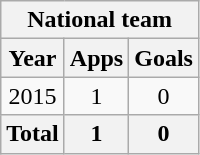<table class="wikitable" style="text-align:center">
<tr>
<th colspan=3>National team</th>
</tr>
<tr>
<th>Year</th>
<th>Apps</th>
<th>Goals</th>
</tr>
<tr>
<td>2015</td>
<td>1</td>
<td>0</td>
</tr>
<tr>
<th>Total</th>
<th>1</th>
<th>0</th>
</tr>
</table>
